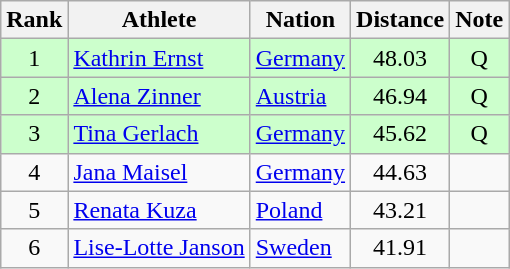<table class="wikitable sortable" style="text-align:center">
<tr>
<th>Rank</th>
<th>Athlete</th>
<th>Nation</th>
<th>Distance</th>
<th>Note</th>
</tr>
<tr bgcolor=ccffcc>
<td>1</td>
<td align=left><a href='#'>Kathrin Ernst</a></td>
<td align=left> <a href='#'>Germany</a></td>
<td>48.03</td>
<td>Q</td>
</tr>
<tr bgcolor=ccffcc>
<td>2</td>
<td align=left><a href='#'>Alena Zinner</a></td>
<td align=left> <a href='#'>Austria</a></td>
<td>46.94</td>
<td>Q</td>
</tr>
<tr bgcolor=ccffcc>
<td>3</td>
<td align=left><a href='#'>Tina Gerlach</a></td>
<td align=left> <a href='#'>Germany</a></td>
<td>45.62</td>
<td>Q</td>
</tr>
<tr>
<td>4</td>
<td align=left><a href='#'>Jana Maisel</a></td>
<td align=left> <a href='#'>Germany</a></td>
<td>44.63</td>
<td></td>
</tr>
<tr>
<td>5</td>
<td align=left><a href='#'>Renata Kuza</a></td>
<td align=left> <a href='#'>Poland</a></td>
<td>43.21</td>
<td></td>
</tr>
<tr>
<td>6</td>
<td align=left><a href='#'>Lise-Lotte Janson</a></td>
<td align=left> <a href='#'>Sweden</a></td>
<td>41.91</td>
<td></td>
</tr>
</table>
